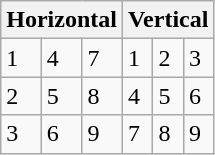<table class="wikitable">
<tr>
<th colspan=3>Horizontal</th>
<th colspan=3>Vertical</th>
</tr>
<tr>
<td>1</td>
<td>4</td>
<td>7</td>
<td>1</td>
<td>2</td>
<td>3</td>
</tr>
<tr>
<td>2</td>
<td>5</td>
<td>8</td>
<td>4</td>
<td>5</td>
<td>6</td>
</tr>
<tr>
<td>3</td>
<td>6</td>
<td>9</td>
<td>7</td>
<td>8</td>
<td>9</td>
</tr>
</table>
